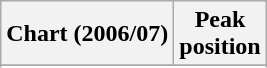<table class="wikitable sortable plainrowheaders">
<tr>
<th scope="col">Chart (2006/07)</th>
<th scope="col">Peak<br>position</th>
</tr>
<tr>
</tr>
<tr>
</tr>
</table>
